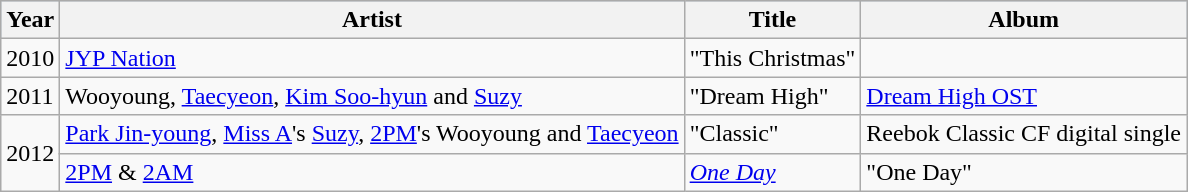<table class="wikitable">
<tr style="background:#b0c4de; text-align:center;">
<th>Year</th>
<th>Artist</th>
<th>Title</th>
<th>Album</th>
</tr>
<tr>
<td>2010</td>
<td><a href='#'>JYP Nation</a></td>
<td>"This Christmas"</td>
<td></td>
</tr>
<tr>
<td>2011</td>
<td>Wooyoung, <a href='#'>Taecyeon</a>, <a href='#'>Kim Soo-hyun</a> and <a href='#'>Suzy</a></td>
<td>"Dream High"</td>
<td><a href='#'>Dream High OST</a></td>
</tr>
<tr>
<td rowspan="2">2012</td>
<td><a href='#'>Park Jin-young</a>, <a href='#'>Miss A</a>'s <a href='#'>Suzy</a>, <a href='#'>2PM</a>'s Wooyoung and <a href='#'>Taecyeon</a></td>
<td>"Classic"</td>
<td>Reebok Classic CF digital single</td>
</tr>
<tr>
<td><a href='#'>2PM</a> & <a href='#'>2AM</a></td>
<td><em><a href='#'>One Day</a></em></td>
<td>"One Day"</td>
</tr>
</table>
